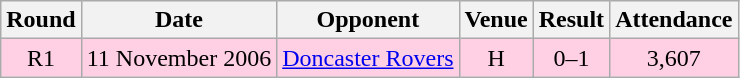<table class="wikitable sortable" style="text-align:center;">
<tr>
<th>Round</th>
<th>Date</th>
<th>Opponent</th>
<th>Venue</th>
<th>Result</th>
<th>Attendance</th>
</tr>
<tr style="background:#ffd0e3;">
<td>R1</td>
<td>11 November 2006</td>
<td><a href='#'>Doncaster Rovers</a></td>
<td>H</td>
<td>0–1</td>
<td>3,607</td>
</tr>
</table>
